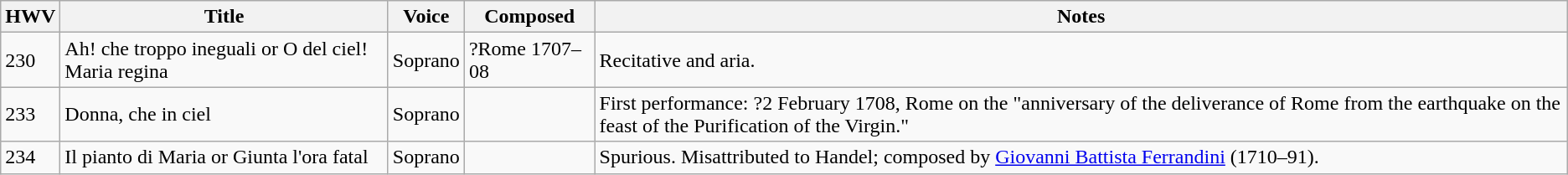<table class="wikitable sortable">
<tr>
<th>HWV</th>
<th>Title</th>
<th>Voice</th>
<th>Composed</th>
<th class="unsortable">Notes</th>
</tr>
<tr>
<td>230</td>
<td>Ah! che troppo ineguali or O del ciel! Maria regina</td>
<td>Soprano</td>
<td>?Rome 1707–08</td>
<td>Recitative and aria.</td>
</tr>
<tr>
<td>233</td>
<td>Donna, che in ciel</td>
<td>Soprano</td>
<td></td>
<td>First performance: ?2 February 1708, Rome on the "anniversary of the deliverance of Rome from the earthquake on the feast of the Purification of the Virgin."</td>
</tr>
<tr>
<td>234</td>
<td>Il pianto di Maria or Giunta l'ora fatal</td>
<td>Soprano</td>
<td></td>
<td>Spurious. Misattributed to Handel; composed by <a href='#'>Giovanni Battista Ferrandini</a> (1710–91).</td>
</tr>
</table>
